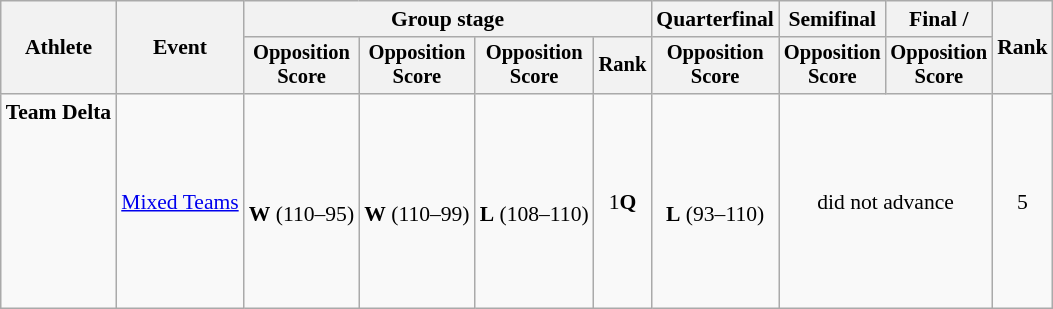<table class="wikitable" style="font-size:90%">
<tr>
<th rowspan=2>Athlete</th>
<th rowspan=2>Event</th>
<th colspan=4>Group stage</th>
<th>Quarterfinal</th>
<th>Semifinal</th>
<th>Final / </th>
<th rowspan=2>Rank</th>
</tr>
<tr style="font-size:95%">
<th>Opposition<br>Score</th>
<th>Opposition<br>Score</th>
<th>Opposition<br>Score</th>
<th>Rank</th>
<th>Opposition<br>Score</th>
<th>Opposition<br>Score</th>
<th>Opposition<br>Score</th>
</tr>
<tr align=center>
<td align=left><strong>Team Delta</strong> <br><br><br><br><br><br><br><br></td>
<td rowspan=2 align=left><a href='#'>Mixed Teams</a></td>
<td><br><strong>W</strong> (110–95)</td>
<td><br><strong>W</strong> (110–99)</td>
<td><br><strong>L</strong> (108–110)</td>
<td>1<strong>Q</strong></td>
<td><br><strong>L</strong> (93–110)</td>
<td colspan=2>did not advance</td>
<td>5</td>
</tr>
</table>
